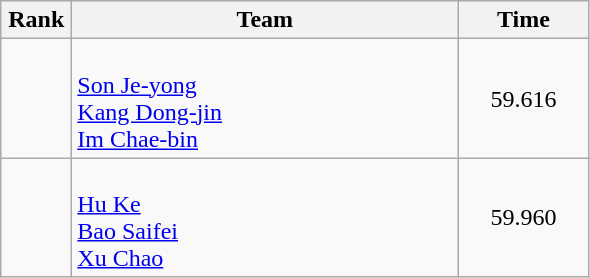<table class=wikitable style="text-align:center">
<tr>
<th width=40>Rank</th>
<th width=250>Team</th>
<th width=80>Time</th>
</tr>
<tr>
<td></td>
<td align=left><br><a href='#'>Son Je-yong</a><br><a href='#'>Kang Dong-jin</a><br><a href='#'>Im Chae-bin</a></td>
<td>59.616</td>
</tr>
<tr>
<td></td>
<td align=left><br><a href='#'>Hu Ke</a><br><a href='#'>Bao Saifei</a><br><a href='#'>Xu Chao</a></td>
<td>59.960</td>
</tr>
</table>
